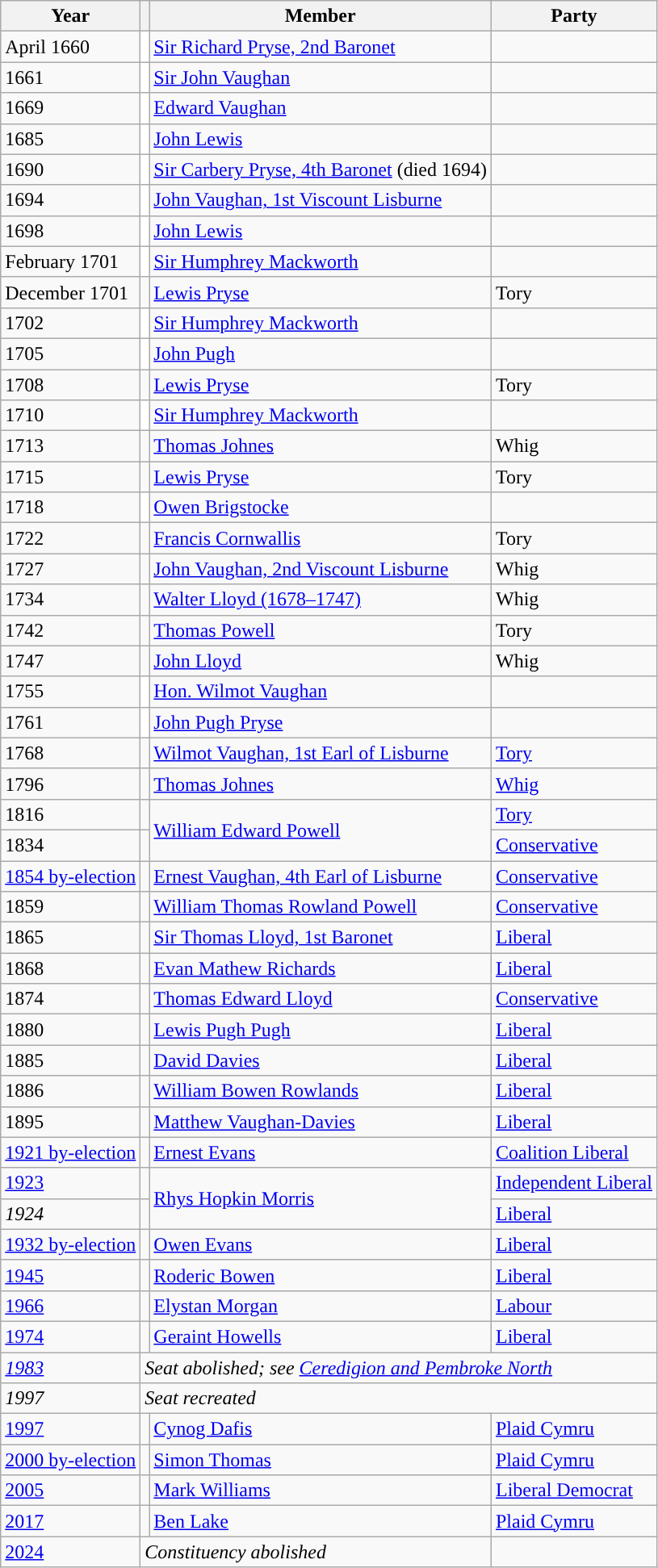<table class="wikitable">
<tr>
<th>Year</th>
<th></th>
<th>Member</th>
<th>Party</th>
</tr>
<tr>
<td>April 1660</td>
<td style="color:inherit;background-color: white"></td>
<td><a href='#'>Sir Richard Pryse, 2nd Baronet</a></td>
<td></td>
</tr>
<tr>
<td>1661</td>
<td style="color:inherit;background-color: white"></td>
<td><a href='#'>Sir John Vaughan</a></td>
<td></td>
</tr>
<tr>
<td>1669</td>
<td style="color:inherit;background-color: white"></td>
<td><a href='#'>Edward Vaughan</a></td>
<td></td>
</tr>
<tr>
<td>1685</td>
<td style="color:inherit;background-color: white"></td>
<td><a href='#'>John Lewis</a></td>
<td></td>
</tr>
<tr>
<td>1690</td>
<td style="color:inherit;background-color: white"></td>
<td><a href='#'>Sir Carbery Pryse, 4th Baronet</a> (died 1694)</td>
<td></td>
</tr>
<tr>
<td>1694</td>
<td style="color:inherit;background-color: white"></td>
<td><a href='#'>John Vaughan, 1st Viscount Lisburne</a></td>
<td></td>
</tr>
<tr>
<td>1698</td>
<td style="color:inherit;background-color: white"></td>
<td><a href='#'>John Lewis</a></td>
<td></td>
</tr>
<tr>
<td>February 1701</td>
<td style="color:inherit;background-color: white"></td>
<td><a href='#'>Sir Humphrey Mackworth</a></td>
<td></td>
</tr>
<tr>
<td>December 1701</td>
<td style="color:inherit;background-color: "></td>
<td><a href='#'>Lewis Pryse</a></td>
<td>Tory</td>
</tr>
<tr>
<td>1702</td>
<td style="color:inherit;background-color: white"></td>
<td><a href='#'>Sir Humphrey Mackworth</a></td>
<td></td>
</tr>
<tr>
<td>1705</td>
<td style="color:inherit;background-color: white"></td>
<td><a href='#'>John Pugh</a></td>
<td></td>
</tr>
<tr>
<td>1708</td>
<td style="color:inherit;background-color: "></td>
<td><a href='#'>Lewis Pryse</a></td>
<td>Tory</td>
</tr>
<tr>
<td>1710</td>
<td style="color:inherit;background-color: white"></td>
<td><a href='#'>Sir Humphrey Mackworth</a></td>
<td></td>
</tr>
<tr>
<td>1713</td>
<td style="color:inherit;background-color: "></td>
<td><a href='#'>Thomas Johnes</a></td>
<td>Whig</td>
</tr>
<tr>
<td>1715</td>
<td style="color:inherit;background-color: "></td>
<td><a href='#'>Lewis Pryse</a></td>
<td>Tory</td>
</tr>
<tr>
<td>1718</td>
<td style="color:inherit;background-color: white"></td>
<td><a href='#'>Owen Brigstocke</a></td>
<td></td>
</tr>
<tr>
<td>1722</td>
<td style="color:inherit;background-color: "></td>
<td><a href='#'>Francis Cornwallis</a></td>
<td>Tory</td>
</tr>
<tr>
<td>1727</td>
<td style="color:inherit;background-color: "></td>
<td><a href='#'>John Vaughan, 2nd Viscount Lisburne</a></td>
<td>Whig</td>
</tr>
<tr>
<td>1734</td>
<td style="color:inherit;background-color: "></td>
<td><a href='#'>Walter Lloyd (1678–1747)</a></td>
<td>Whig</td>
</tr>
<tr>
<td>1742</td>
<td style="color:inherit;background-color: "></td>
<td><a href='#'>Thomas Powell</a></td>
<td>Tory</td>
</tr>
<tr>
<td>1747</td>
<td style="color:inherit;background-color: "></td>
<td><a href='#'>John Lloyd</a></td>
<td>Whig</td>
</tr>
<tr>
<td>1755</td>
<td style="color:inherit;background-color: white"></td>
<td><a href='#'>Hon. Wilmot Vaughan</a></td>
<td></td>
</tr>
<tr>
<td>1761</td>
<td style="color:inherit;background-color: white"></td>
<td><a href='#'>John Pugh Pryse</a></td>
<td></td>
</tr>
<tr>
<td>1768</td>
<td style="color:inherit;background-color: "></td>
<td><a href='#'>Wilmot Vaughan, 1st Earl of Lisburne</a></td>
<td><a href='#'>Tory</a></td>
</tr>
<tr>
<td>1796</td>
<td style="color:inherit;background-color: "></td>
<td><a href='#'>Thomas Johnes</a></td>
<td><a href='#'>Whig</a></td>
</tr>
<tr>
<td>1816</td>
<td style="color:inherit;background-color: "></td>
<td rowspan = 2><a href='#'>William Edward Powell</a></td>
<td><a href='#'>Tory</a></td>
</tr>
<tr>
<td>1834</td>
<td style="color:inherit;background-color: "></td>
<td><a href='#'>Conservative</a></td>
</tr>
<tr>
<td><a href='#'>1854 by-election</a></td>
<td style="color:inherit;background-color: "></td>
<td><a href='#'>Ernest Vaughan, 4th Earl of Lisburne</a></td>
<td><a href='#'>Conservative</a></td>
</tr>
<tr>
<td>1859</td>
<td style="color:inherit;background-color: "></td>
<td><a href='#'>William Thomas Rowland Powell</a></td>
<td><a href='#'>Conservative</a></td>
</tr>
<tr>
<td>1865</td>
<td style="color:inherit;background-color: "></td>
<td><a href='#'>Sir Thomas Lloyd, 1st Baronet</a></td>
<td><a href='#'>Liberal</a></td>
</tr>
<tr>
<td>1868</td>
<td style="color:inherit;background-color: "></td>
<td><a href='#'>Evan Mathew Richards</a></td>
<td><a href='#'>Liberal</a></td>
</tr>
<tr>
<td>1874</td>
<td style="color:inherit;background-color: "></td>
<td><a href='#'>Thomas Edward Lloyd</a></td>
<td><a href='#'>Conservative</a></td>
</tr>
<tr>
<td>1880</td>
<td style="color:inherit;background-color: "></td>
<td><a href='#'>Lewis Pugh Pugh</a></td>
<td><a href='#'>Liberal</a></td>
</tr>
<tr>
<td>1885</td>
<td style="color:inherit;background-color: "></td>
<td><a href='#'>David Davies</a></td>
<td><a href='#'>Liberal</a></td>
</tr>
<tr>
<td>1886</td>
<td style="color:inherit;background-color: "></td>
<td><a href='#'>William Bowen Rowlands</a></td>
<td><a href='#'>Liberal</a></td>
</tr>
<tr>
<td>1895</td>
<td style="color:inherit;background-color: "></td>
<td><a href='#'>Matthew Vaughan-Davies</a></td>
<td><a href='#'>Liberal</a></td>
</tr>
<tr>
<td><a href='#'>1921 by-election</a></td>
<td style="color:inherit;background-color: "></td>
<td><a href='#'>Ernest Evans</a></td>
<td><a href='#'>Coalition Liberal</a></td>
</tr>
<tr>
<td><a href='#'>1923</a></td>
<td style="color:inherit;background-color: "></td>
<td rowspan="2"><a href='#'>Rhys Hopkin Morris</a></td>
<td><a href='#'>Independent Liberal</a></td>
</tr>
<tr>
<td><em>1924</em></td>
<td style="color:inherit;background-color: "></td>
<td><a href='#'>Liberal</a></td>
</tr>
<tr>
<td><a href='#'>1932 by-election</a></td>
<td style="color:inherit;background-color: "></td>
<td><a href='#'>Owen Evans</a></td>
<td><a href='#'>Liberal</a></td>
</tr>
<tr>
<td><a href='#'>1945</a></td>
<td style="color:inherit;background-color: "></td>
<td><a href='#'>Roderic Bowen</a></td>
<td><a href='#'>Liberal</a></td>
</tr>
<tr>
<td><a href='#'>1966</a></td>
<td style="color:inherit;background-color: "></td>
<td><a href='#'>Elystan Morgan</a></td>
<td><a href='#'>Labour</a></td>
</tr>
<tr>
<td><a href='#'>1974</a></td>
<td style="color:inherit;background-color: "></td>
<td><a href='#'>Geraint Howells</a></td>
<td><a href='#'>Liberal</a></td>
</tr>
<tr>
<td><em><a href='#'>1983</a></em></td>
<td colspan = 3><em>Seat abolished; see <a href='#'>Ceredigion and Pembroke North</a></em></td>
</tr>
<tr>
<td><em>1997</em></td>
<td colspan = 3><em>Seat recreated</em></td>
</tr>
<tr>
<td><a href='#'>1997</a></td>
<td style="color:inherit;background-color: "></td>
<td><a href='#'>Cynog Dafis</a></td>
<td><a href='#'>Plaid Cymru</a></td>
</tr>
<tr>
<td><a href='#'>2000 by-election</a></td>
<td style="color:inherit;background-color: "></td>
<td><a href='#'>Simon Thomas</a></td>
<td><a href='#'>Plaid Cymru</a></td>
</tr>
<tr>
<td><a href='#'>2005</a></td>
<td style="color:inherit;background-color: "></td>
<td><a href='#'>Mark Williams</a></td>
<td><a href='#'>Liberal Democrat</a></td>
</tr>
<tr>
<td><a href='#'>2017</a></td>
<td style="color:inherit;background-color: "></td>
<td><a href='#'>Ben Lake</a></td>
<td><a href='#'>Plaid Cymru</a></td>
</tr>
<tr>
<td><a href='#'>2024</a></td>
<td colspan="2"><em>Constituency abolished</em></td>
</tr>
</table>
